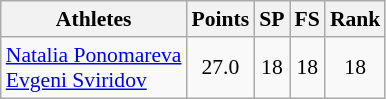<table class="wikitable" border="1" style="font-size:90%">
<tr>
<th>Athletes</th>
<th>Points</th>
<th>SP</th>
<th>FS</th>
<th>Rank</th>
</tr>
<tr align=center>
<td align=left><a href='#'>Natalia Ponomareva</a><br><a href='#'>Evgeni Sviridov</a></td>
<td>27.0</td>
<td>18</td>
<td>18</td>
<td>18</td>
</tr>
</table>
